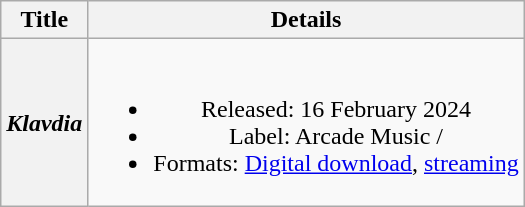<table class="wikitable plainrowheaders" style="text-align:center">
<tr>
<th scope="col">Title</th>
<th scope="col">Details</th>
</tr>
<tr>
<th scope="row"><em>Klavdia</em></th>
<td><br><ul><li>Released: 16 February 2024</li><li>Label: Arcade Music / </li><li>Formats: <a href='#'>Digital download</a>, <a href='#'>streaming</a></li></ul></td>
</tr>
</table>
